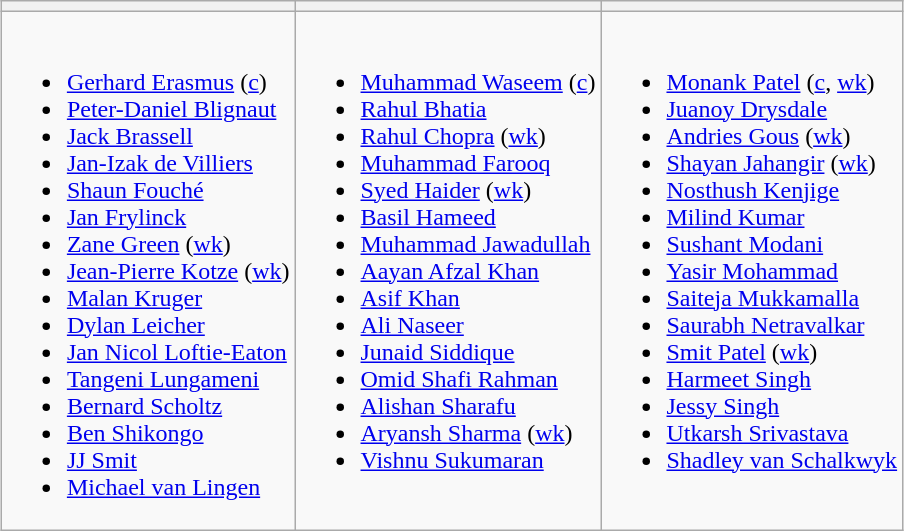<table class="wikitable" style="text-align:left; margin:auto">
<tr>
<th></th>
<th></th>
<th></th>
</tr>
<tr style="vertical-align:top">
<td><br><ul><li><a href='#'>Gerhard Erasmus</a> (<a href='#'>c</a>)</li><li><a href='#'>Peter-Daniel Blignaut</a></li><li><a href='#'>Jack Brassell</a></li><li><a href='#'>Jan-Izak de Villiers</a></li><li><a href='#'>Shaun Fouché</a></li><li><a href='#'>Jan Frylinck</a></li><li><a href='#'>Zane Green</a> (<a href='#'>wk</a>)</li><li><a href='#'>Jean-Pierre Kotze</a> (<a href='#'>wk</a>)</li><li><a href='#'>Malan Kruger</a></li><li><a href='#'>Dylan Leicher</a></li><li><a href='#'>Jan Nicol Loftie-Eaton</a></li><li><a href='#'>Tangeni Lungameni</a></li><li><a href='#'>Bernard Scholtz</a></li><li><a href='#'>Ben Shikongo</a></li><li><a href='#'>JJ Smit</a></li><li><a href='#'>Michael van Lingen</a></li></ul></td>
<td><br><ul><li><a href='#'>Muhammad Waseem</a> (<a href='#'>c</a>)</li><li><a href='#'>Rahul Bhatia</a></li><li><a href='#'>Rahul Chopra</a> (<a href='#'>wk</a>)</li><li><a href='#'>Muhammad Farooq</a></li><li><a href='#'>Syed Haider</a> (<a href='#'>wk</a>)</li><li><a href='#'>Basil Hameed</a></li><li><a href='#'>Muhammad Jawadullah</a></li><li><a href='#'>Aayan Afzal Khan</a></li><li><a href='#'>Asif Khan</a></li><li><a href='#'>Ali Naseer</a></li><li><a href='#'>Junaid Siddique</a></li><li><a href='#'>Omid Shafi Rahman</a></li><li><a href='#'>Alishan Sharafu</a></li><li><a href='#'>Aryansh Sharma</a> (<a href='#'>wk</a>)</li><li><a href='#'>Vishnu Sukumaran</a></li></ul></td>
<td><br><ul><li><a href='#'>Monank Patel</a> (<a href='#'>c</a>, <a href='#'>wk</a>)</li><li><a href='#'>Juanoy Drysdale</a></li><li><a href='#'>Andries Gous</a> (<a href='#'>wk</a>)</li><li><a href='#'>Shayan Jahangir</a> (<a href='#'>wk</a>)</li><li><a href='#'>Nosthush Kenjige</a></li><li><a href='#'>Milind Kumar</a></li><li><a href='#'>Sushant Modani</a></li><li><a href='#'>Yasir Mohammad</a></li><li><a href='#'>Saiteja Mukkamalla</a></li><li><a href='#'>Saurabh Netravalkar</a></li><li><a href='#'>Smit Patel</a> (<a href='#'>wk</a>)</li><li><a href='#'>Harmeet Singh</a></li><li><a href='#'>Jessy Singh</a></li><li><a href='#'>Utkarsh Srivastava</a></li><li><a href='#'>Shadley van Schalkwyk</a></li></ul></td>
</tr>
</table>
